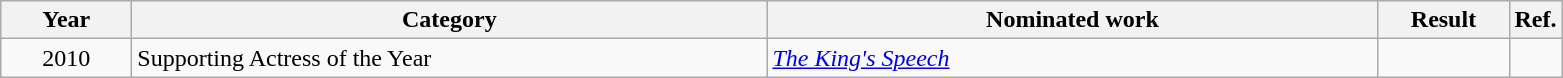<table class=wikitable>
<tr>
<th scope="col" style="width:5em;">Year</th>
<th scope="col" style="width:26em;">Category</th>
<th scope="col" style="width:25em;">Nominated work</th>
<th scope="col" style="width:5em;">Result</th>
<th>Ref.</th>
</tr>
<tr>
<td style="text-align:center;">2010</td>
<td>Supporting Actress of the Year</td>
<td><em><a href='#'>The King's Speech</a></em></td>
<td></td>
<td></td>
</tr>
</table>
